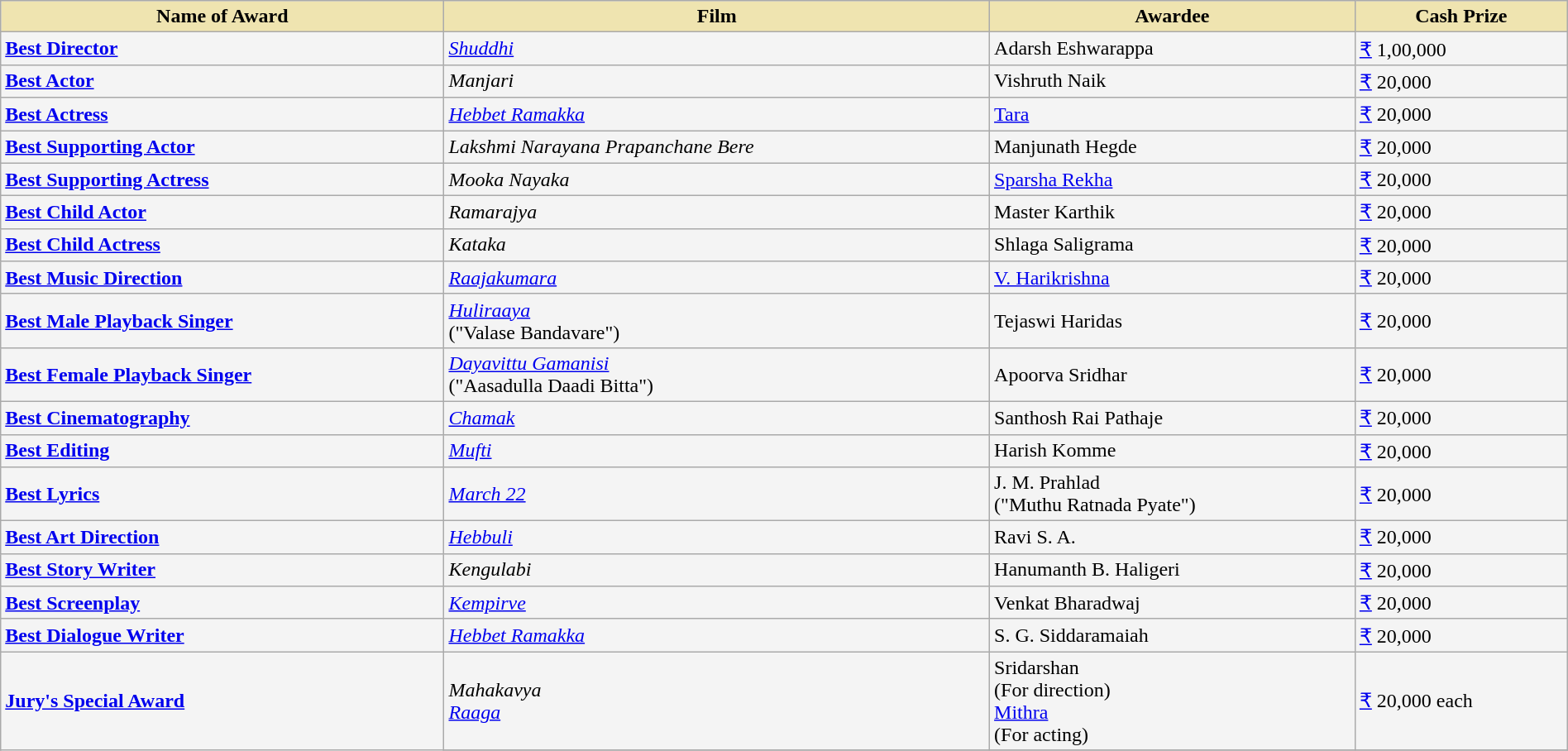<table class="wikitable" style="width:100%;">
<tr>
<th style="background-color:#EFE4B0;">Name of Award</th>
<th style="background-color:#EFE4B0;">Film</th>
<th style="background-color:#EFE4B0;">Awardee</th>
<th style="background-color:#EFE4B0;">Cash Prize</th>
</tr>
<tr style="background-color:#F4F4F4">
<td><strong><a href='#'>Best Director</a></strong></td>
<td><em><a href='#'>Shuddhi</a></em></td>
<td>Adarsh Eshwarappa</td>
<td><a href='#'>₹</a> 1,00,000</td>
</tr>
<tr style="background-color:#F4F4F4">
<td><strong><a href='#'>Best Actor</a></strong></td>
<td><em>Manjari</em></td>
<td>Vishruth Naik</td>
<td><a href='#'>₹</a> 20,000</td>
</tr>
<tr style="background-color:#F4F4F4">
<td><strong><a href='#'>Best Actress</a></strong></td>
<td><em><a href='#'>Hebbet Ramakka</a></em></td>
<td><a href='#'>Tara</a></td>
<td><a href='#'>₹</a> 20,000</td>
</tr>
<tr style="background-color:#F4F4F4">
<td><strong><a href='#'>Best Supporting Actor</a></strong></td>
<td><em>Lakshmi Narayana Prapanchane Bere</em></td>
<td>Manjunath Hegde</td>
<td><a href='#'>₹</a> 20,000</td>
</tr>
<tr style="background-color:#F4F4F4">
<td><strong><a href='#'>Best Supporting Actress</a></strong></td>
<td><em>Mooka Nayaka</em></td>
<td><a href='#'>Sparsha Rekha</a></td>
<td><a href='#'>₹</a> 20,000</td>
</tr>
<tr style="background-color:#F4F4F4">
<td><strong><a href='#'>Best Child Actor</a></strong></td>
<td><em>Ramarajya</em></td>
<td>Master Karthik</td>
<td><a href='#'>₹</a> 20,000</td>
</tr>
<tr style="background-color:#F4F4F4">
<td><strong><a href='#'>Best Child Actress</a></strong></td>
<td><em>Kataka</em></td>
<td>Shlaga Saligrama</td>
<td><a href='#'>₹</a> 20,000</td>
</tr>
<tr style="background-color:#F4F4F4">
<td><strong><a href='#'>Best Music Direction</a></strong></td>
<td><em><a href='#'>Raajakumara</a></em></td>
<td><a href='#'>V. Harikrishna</a></td>
<td><a href='#'>₹</a> 20,000</td>
</tr>
<tr style="background-color:#F4F4F4">
<td><strong><a href='#'>Best Male Playback Singer</a></strong></td>
<td><em><a href='#'>Huliraaya</a></em><br>("Valase Bandavare")</td>
<td>Tejaswi Haridas</td>
<td><a href='#'>₹</a> 20,000</td>
</tr>
<tr style="background-color:#F4F4F4">
<td><strong><a href='#'>Best Female Playback Singer</a></strong></td>
<td><em><a href='#'>Dayavittu Gamanisi</a></em><br>("Aasadulla Daadi Bitta")</td>
<td>Apoorva Sridhar</td>
<td><a href='#'>₹</a> 20,000</td>
</tr>
<tr style="background-color:#F4F4F4">
<td><strong><a href='#'>Best Cinematography</a></strong></td>
<td><em><a href='#'>Chamak</a></em></td>
<td>Santhosh Rai Pathaje</td>
<td><a href='#'>₹</a> 20,000</td>
</tr>
<tr style="background-color:#F4F4F4">
<td><strong><a href='#'>Best Editing</a></strong></td>
<td><em><a href='#'>Mufti</a></em></td>
<td>Harish Komme</td>
<td><a href='#'>₹</a> 20,000</td>
</tr>
<tr style="background-color:#F4F4F4">
<td><strong><a href='#'>Best Lyrics</a></strong></td>
<td><em><a href='#'>March 22</a></em></td>
<td>J. M. Prahlad <br>("Muthu Ratnada Pyate")</td>
<td><a href='#'>₹</a> 20,000</td>
</tr>
<tr style="background-color:#F4F4F4">
<td><strong><a href='#'>Best Art Direction</a></strong></td>
<td><em><a href='#'>Hebbuli</a></em></td>
<td>Ravi S. A.</td>
<td><a href='#'>₹</a> 20,000</td>
</tr>
<tr style="background-color:#F4F4F4">
<td><strong><a href='#'>Best Story Writer</a></strong></td>
<td><em>Kengulabi</em></td>
<td>Hanumanth B. Haligeri</td>
<td><a href='#'>₹</a> 20,000</td>
</tr>
<tr style="background-color:#F4F4F4">
<td><strong><a href='#'>Best Screenplay</a></strong></td>
<td><em><a href='#'>Kempirve</a></em></td>
<td>Venkat Bharadwaj</td>
<td><a href='#'>₹</a> 20,000</td>
</tr>
<tr style="background-color:#F4F4F4">
<td><strong><a href='#'>Best Dialogue Writer</a></strong></td>
<td><em><a href='#'>Hebbet Ramakka</a></em></td>
<td>S. G. Siddaramaiah</td>
<td><a href='#'>₹</a> 20,000</td>
</tr>
<tr style="background-color:#F4F4F4">
<td rowspan="2"><strong><a href='#'>Jury's Special Award</a></strong></td>
<td><em>Mahakavya</em> <br> <em><a href='#'>Raaga</a></em></td>
<td>Sridarshan<br>(For direction) <br> <a href='#'>Mithra</a><br>(For acting)</td>
<td><a href='#'>₹</a> 20,000 each</td>
</tr>
<tr style="background-color:#F4F4F4">
</tr>
</table>
